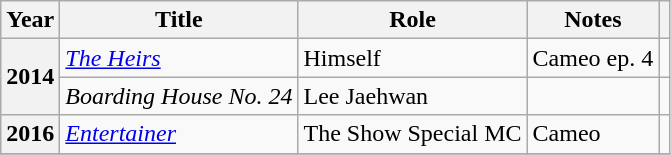<table class="wikitable sortable plainrowheaders">
<tr>
<th scope="col">Year</th>
<th scope="col">Title</th>
<th scope="col">Role</th>
<th scope="col">Notes</th>
<th scope="col" class="unsortable"></th>
</tr>
<tr>
<th scope="row"  rowspan=2>2014</th>
<td><em><a href='#'>The Heirs</a></em></td>
<td>Himself</td>
<td>Cameo ep. 4</td>
<td></td>
</tr>
<tr>
<td><em>Boarding House No. 24</em></td>
<td>Lee Jaehwan</td>
<td></td>
<td></td>
</tr>
<tr>
<th scope="row">2016</th>
<td><a href='#'><em>Entertainer</em></a></td>
<td>The Show Special MC</td>
<td>Cameo</td>
<td></td>
</tr>
<tr>
</tr>
</table>
